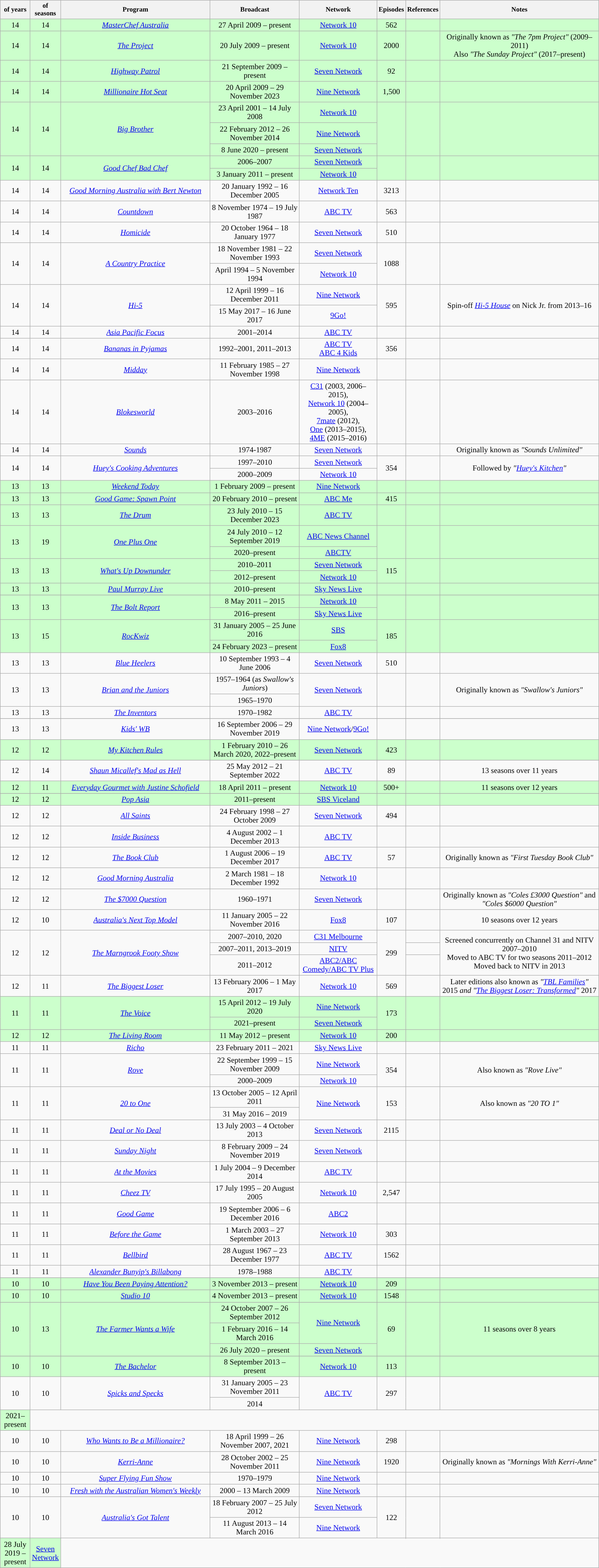<table class="wikitable" style="text-align:center;">
<tr>
<th style="font-size:87.5%; width: 5%"> of years</th>
<th style="font-size:87.5%; width: 5%"> of seasons </th>
<th style="font-size:87.5%; width: 25%">Program</th>
<th style="font-size:87.5%;">Broadcast</th>
<th style="font-size:87.5%;">Network</th>
<th style="font-size:87.5%;">Episodes</th>
<th style="font-size:87.5%;">References</th>
<th style="font-size:87.5%;">Notes</th>
</tr>
<tr style="background:#cfc;">
<td style="text-align:center;">14</td>
<td style="text-align:center;">14</td>
<td style="text-align:center;"><em><a href='#'>MasterChef Australia</a></em></td>
<td style="text-align:center;">27 April 2009 – present</td>
<td style="text-align:center;"><a href='#'>Network 10</a></td>
<td style="text-align:center;">562 </td>
<td style="text-align:center;"></td>
<td style="text-align:center;"></td>
</tr>
<tr style="background:#cfc;">
<td style="text-align:center;">14</td>
<td style="text-align:center;">14</td>
<td style="text-align:center;"><em><a href='#'>The Project</a></em></td>
<td style="text-align:center;">20 July 2009 – present</td>
<td style="text-align:center;"><a href='#'>Network 10</a></td>
<td style="text-align:center;">2000 </td>
<td style="text-align:center;"></td>
<td style="text-align:center;">Originally known as <em>"The 7pm Project"</em> (2009–2011) <br> Also <em>"The Sunday Project"</em> (2017–present)</td>
</tr>
<tr style="background:#cfc;">
<td style="text-align:center;">14</td>
<td style="text-align:center;">14</td>
<td style="text-align:center;"><em><a href='#'>Highway Patrol</a></em></td>
<td style="text-align:center;">21 September 2009 – present</td>
<td style="text-align:center;"><a href='#'>Seven Network</a></td>
<td style="text-align:center;">92 </td>
<td style="text-align:center;"></td>
<td style="text-align:center;"></td>
</tr>
<tr style="background:#cfc;">
<td style="text-align:center;">14</td>
<td style="text-align:center;">14</td>
<td style="text-align:center;"><em><a href='#'>Millionaire Hot Seat</a></em></td>
<td style="text-align:center;">20 April 2009 – 29 November 2023</td>
<td style="text-align:center;"><a href='#'>Nine Network</a></td>
<td style="text-align:center;">1,500 </td>
<td style="text-align:center;"></td>
<td style="text-align:center;"></td>
</tr>
<tr style="background:#cfc;">
<td rowspan="3">14</td>
<td rowspan="3">14</td>
<td rowspan="3"><em><a href='#'>Big Brother</a></em></td>
<td style="text-align:center;">23 April 2001 – 14 July 2008</td>
<td style="text-align:center;"><a href='#'>Network 10</a></td>
<td rowspan="3"></td>
<td rowspan="3"></td>
<td rowspan="3"></td>
</tr>
<tr style="background:#cfc;">
<td>22 February 2012 – 26 November 2014</td>
<td><a href='#'>Nine Network</a></td>
</tr>
<tr style="background:#cfc;">
<td>8 June 2020 – present</td>
<td><a href='#'>Seven Network</a></td>
</tr>
<tr style="background:#cfc;">
<td rowspan="2">14</td>
<td rowspan="2">14</td>
<td rowspan="2"><em><a href='#'>Good Chef Bad Chef</a></em></td>
<td>2006–2007</td>
<td><a href='#'>Seven Network</a></td>
<td rowspan="2"></td>
<td rowspan="2"></td>
<td rowspan="2"></td>
</tr>
<tr style="background:#cfc;">
<td>3 January 2011 – present</td>
<td><a href='#'>Network 10</a></td>
</tr>
<tr>
<td style="text-align:center;">14</td>
<td style="text-align:center;">14</td>
<td style="text-align:center;"><em><a href='#'>Good Morning Australia with Bert Newton</a></em></td>
<td style="text-align:center;">20 January 1992 – 16 December 2005</td>
<td style="text-align:center;"><a href='#'>Network Ten</a></td>
<td style="text-align:center;">3213</td>
<td style="text-align:center;"></td>
<td style="text-align:center;"></td>
</tr>
<tr>
<td style="text-align:center;">14</td>
<td style="text-align:center;">14</td>
<td style="text-align:center;"><em><a href='#'>Countdown</a></em></td>
<td style="text-align:center;">8 November 1974 – 19 July 1987</td>
<td style="text-align:center;"><a href='#'>ABC TV</a></td>
<td style="text-align:center;">563</td>
<td style="text-align:center;"></td>
<td style="text-align:center;"></td>
</tr>
<tr>
<td style="text-align:center;">14</td>
<td style="text-align:center;">14</td>
<td style="text-align:center;"><em><a href='#'>Homicide</a></em></td>
<td style="text-align:center;">20 October 1964 – 18 January 1977</td>
<td style="text-align:center;"><a href='#'>Seven Network</a></td>
<td style="text-align:center;">510</td>
<td style="text-align:center;"></td>
<td style="text-align:center;"></td>
</tr>
<tr>
<td rowspan="2">14</td>
<td rowspan="2">14</td>
<td rowspan="2"><em><a href='#'>A Country Practice</a></em></td>
<td style="text-align:center;">18 November 1981 – 22 November 1993</td>
<td style="text-align:center;"><a href='#'>Seven Network</a></td>
<td rowspan="2">1088</td>
<td rowspan="2"></td>
<td rowspan="2"></td>
</tr>
<tr>
<td>April 1994 – 5 November 1994</td>
<td><a href='#'>Network 10</a></td>
</tr>
<tr>
<td rowspan="2">14</td>
<td rowspan="2">14</td>
<td rowspan="2"><em><a href='#'>Hi-5</a></em></td>
<td style="text-align:center;">12 April 1999 – 16 December 2011</td>
<td style="text-align:center;"><a href='#'>Nine Network</a></td>
<td rowspan="2">595</td>
<td rowspan="2"></td>
<td rowspan="2">Spin-off <em><a href='#'>Hi-5 House</a></em> on Nick Jr. from 2013–16</td>
</tr>
<tr>
<td>15 May 2017 – 16 June 2017</td>
<td><a href='#'>9Go!</a></td>
</tr>
<tr>
<td style="text-align:center;">14</td>
<td style="text-align:center;">14</td>
<td style="text-align:center;"><em><a href='#'>Asia Pacific Focus</a></em></td>
<td style="text-align:center;">2001–2014</td>
<td style="text-align:center;"><a href='#'>ABC TV</a></td>
<td style="text-align:center;"></td>
<td style="text-align:center;"></td>
<td style="text-align:center;"></td>
</tr>
<tr>
<td style="text-align:center;">14</td>
<td style="text-align:center;">14</td>
<td style="text-align:center;"><em><a href='#'>Bananas in Pyjamas</a></em></td>
<td style="text-align:center;">1992–2001, 2011–2013</td>
<td style="text-align:center;"><a href='#'>ABC TV</a><br><a href='#'>ABC 4 Kids</a></td>
<td style="text-align:center;">356</td>
<td style="text-align:center;"></td>
<td style="text-align:center;"></td>
</tr>
<tr>
<td style="text-align:center;">14</td>
<td style="text-align:center;">14</td>
<td style="text-align:center;"><em><a href='#'>Midday</a></em></td>
<td style="text-align:center;">11 February 1985 – 27 November 1998</td>
<td style="text-align:center;"><a href='#'>Nine Network</a></td>
<td style="text-align:center;"></td>
<td style="text-align:center;"></td>
<td style="text-align:center;"></td>
</tr>
<tr>
<td style="text-align:center;">14</td>
<td style="text-align:center;">14</td>
<td style="text-align:center;"><em><a href='#'>Blokesworld</a></em></td>
<td style="text-align:center;">2003–2016</td>
<td style="text-align:center;"><a href='#'>C31</a> (2003, 2006–2015), <br><a href='#'>Network 10</a> (2004–2005), <br><a href='#'>7mate</a> (2012), <br><a href='#'>One</a> (2013–2015), <br> <a href='#'>4ME</a> (2015–2016)</td>
<td style="text-align:center;"></td>
<td style="text-align:center;"></td>
<td style="text-align:center;"></td>
</tr>
<tr>
<td style="text-align:center;">14</td>
<td style="text-align:center;">14</td>
<td style="text-align:center;"><em><a href='#'>Sounds</a></em></td>
<td style="text-align:center;">1974-1987</td>
<td style="text-align:center;"><a href='#'>Seven Network</a></td>
<td style="text-align:center;"></td>
<td style="text-align:center;"></td>
<td style="text-align:center;">Originally known as <em>"Sounds Unlimited"</em></td>
</tr>
<tr>
<td rowspan="2">14</td>
<td rowspan="2">14</td>
<td rowspan="2"><em><a href='#'>Huey's Cooking Adventures</a></em></td>
<td style="text-align:center;">1997–2010</td>
<td style="text-align:center;"><a href='#'>Seven Network</a></td>
<td rowspan="2">354</td>
<td rowspan="2"></td>
<td rowspan="2">Followed by <em>"<a href='#'>Huey's Kitchen</a>"</em></td>
</tr>
<tr>
<td>2000–2009</td>
<td><a href='#'>Network 10</a></td>
</tr>
<tr style="background:#cfc;">
<td style="text-align:center;">13</td>
<td style="text-align:center;">13</td>
<td style="text-align:center;"><em><a href='#'>Weekend Today</a></em></td>
<td style="text-align:center;">1 February 2009 – present</td>
<td style="text-align:center;"><a href='#'>Nine Network</a></td>
<td style="text-align:center;"></td>
<td style="text-align:center;"></td>
<td style="text-align:center;"></td>
</tr>
<tr style="background:#cfc;">
<td style="text-align:center;">13</td>
<td style="text-align:center;">13</td>
<td style="text-align:center;"><em><a href='#'>Good Game: Spawn Point</a></em></td>
<td style="text-align:center;">20 February 2010 – present</td>
<td style="text-align:center;"><a href='#'>ABC Me</a></td>
<td style="text-align:center;">415</td>
<td style="text-align:center;"></td>
<td style="text-align:center;"></td>
</tr>
<tr style="background:#cfc;">
<td style="text-align:center;">13</td>
<td style="text-align:center;">13</td>
<td style="text-align:center;"><em><a href='#'>The Drum</a></em></td>
<td style="text-align:center;">23 July 2010 – 15 December 2023</td>
<td style="text-align:center;"><a href='#'>ABC TV</a></td>
<td style="text-align:center;"></td>
<td style="text-align:center;"></td>
<td style="text-align:center;"></td>
</tr>
<tr style="background:#cfc;">
<td rowspan="2">13</td>
<td rowspan="2">19</td>
<td rowspan="2"><em><a href='#'>One Plus One</a></em></td>
<td style="text-align:center;">24 July 2010 – 12 September 2019</td>
<td style="text-align:center;"><a href='#'>ABC News Channel</a></td>
<td rowspan="2"></td>
<td rowspan="2"></td>
<td rowspan="2"></td>
</tr>
<tr style="background:#cfc;">
<td>2020–present</td>
<td><a href='#'>ABCTV</a></td>
</tr>
<tr style="background:#cfc;">
<td rowspan="2">13</td>
<td rowspan="2">13</td>
<td rowspan="2"><em><a href='#'>What's Up Downunder</a></em></td>
<td>2010–2011</td>
<td><a href='#'>Seven Network</a></td>
<td rowspan="2">115 </td>
<td rowspan="2"></td>
<td rowspan="2"></td>
</tr>
<tr style="background:#cfc;">
<td>2012–present</td>
<td><a href='#'>Network 10</a></td>
</tr>
<tr style="background:#cfc;">
<td style="text-align:center;">13</td>
<td style="text-align:center;">13</td>
<td style="text-align:center;"><em><a href='#'>Paul Murray Live</a></em></td>
<td style="text-align:center;">2010–present</td>
<td style="text-align:center;"><a href='#'>Sky News Live</a></td>
<td style="text-align:center;"></td>
<td style="text-align:center;"></td>
<td style="text-align:center;"></td>
</tr>
<tr>
</tr>
<tr style="background:#cfc;">
<td rowspan="2">13</td>
<td rowspan="2">13</td>
<td rowspan="2"><em><a href='#'>The Bolt Report</a></em></td>
<td>8 May 2011 – 2015</td>
<td><a href='#'>Network 10</a></td>
<td rowspan="2"></td>
<td rowspan="2"></td>
<td rowspan="2" style="text-align:center;"></td>
</tr>
<tr style="background:#cfc;">
<td>2016–present</td>
<td><a href='#'>Sky News Live</a></td>
</tr>
<tr style="background:#cfc;">
<td rowspan="2" ">13</td>
<td rowspan="2">15</td>
<td rowspan="2" "><em><a href='#'>RocKwiz</a></em></td>
<td style="text-align:center;">31 January 2005 – 25 June 2016</td>
<td style="text-align:center;"><a href='#'>SBS</a></td>
<td rowspan="2">185</td>
<td rowspan="2"></td>
<td rowspan="2"></td>
</tr>
<tr style="background:#cfc;">
<td style="text-align:center;">24 February 2023 – present</td>
<td style="text-align:center;"><a href='#'>Fox8</a></td>
</tr>
<tr style="text-align:center;"|>
<td>13</td>
<td>13</td>
<td><em><a href='#'>Blue Heelers</a></em></td>
<td>10 September 1993 – 4 June 2006</td>
<td><a href='#'>Seven Network</a></td>
<td>510</td>
<td style="text-align:center;"></td>
<td style="text-align:center;"></td>
</tr>
<tr>
<td rowspan="2" style="text-align:center;">13</td>
<td rowspan="2" style="text-align:center;">13</td>
<td rowspan="2" style="text-align:center;"><em><a href='#'>Brian and the Juniors</a></em></td>
<td style="text-align:center;">1957–1964 (as <em>Swallow's Juniors</em>)</td>
<td rowspan="2" style="text-align:center;"><a href='#'>Seven Network</a></td>
<td rowspan="2" style="text-align:center;"></td>
<td rowspan="2" style="text-align:center;"></td>
<td rowspan="2" style="text-align:center;">Originally known as <em>"Swallow's Juniors"</em></td>
</tr>
<tr>
<td>1965–1970</td>
</tr>
<tr>
<td style="text-align:center;">13</td>
<td style="text-align:center;">13</td>
<td style="text-align:center;"><em><a href='#'>The Inventors</a></em></td>
<td style="text-align:center;">1970–1982 </td>
<td style="text-align:center;"><a href='#'>ABC TV</a></td>
<td style="text-align:center;"></td>
<td style="text-align:center;"></td>
<td style="text-align:center;"></td>
</tr>
<tr>
</tr>
<tr>
<td style="text-align:center;">13</td>
<td style="text-align:center;">13</td>
<td style="text-align:center;"><em><a href='#'>Kids' WB</a></em></td>
<td style="text-align:center;">16 September 2006 – 29 November 2019</td>
<td style="text-align:center;"><a href='#'>Nine Network</a>/<a href='#'>9Go!</a></td>
<td style="text-align:center;"></td>
<td style="text-align:center;"></td>
<td style="text-align:center;"></td>
</tr>
<tr style="background:#cfc;">
<td style="text-align:center;">12</td>
<td style="text-align:center;">12</td>
<td style="text-align:center;"><em><a href='#'>My Kitchen Rules</a></em></td>
<td style="text-align:center;">1 February 2010 – 26 March 2020, 2022–present</td>
<td style="text-align:center;"><a href='#'>Seven Network</a></td>
<td style="text-align:center;">423</td>
<td style="text-align:center;"></td>
<td style="text-align:center;"></td>
</tr>
<tr>
</tr>
<tr>
<td style="text-align:center;">12</td>
<td style="text-align:center;">14</td>
<td style="text-align:center;"><em><a href='#'>Shaun Micallef's Mad as Hell</a></em></td>
<td style="text-align:center;">25 May 2012 – 21 September 2022</td>
<td style="text-align:center;"><a href='#'>ABC TV</a></td>
<td style="text-align:center;">89 </td>
<td style="text-align:center;"></td>
<td style="text-align:center;">13 seasons over 11 years</td>
</tr>
<tr style="background:#cfc;">
<td style="text-align:center;">12</td>
<td style="text-align:center;">11</td>
<td style="text-align:center;"><em><a href='#'>Everyday Gourmet with Justine Schofield</a></em></td>
<td style="text-align:center;">18 April 2011 – present</td>
<td style="text-align:center;"><a href='#'>Network 10</a></td>
<td style="text-align:center;">500+ </td>
<td style="text-align:center;"></td>
<td style="text-align:center;">11 seasons over 12 years</td>
</tr>
<tr>
</tr>
<tr style="background:#cfc;">
<td style="text-align:center;">12</td>
<td style="text-align:center;">12</td>
<td style="text-align:center;"><em><a href='#'>Pop Asia</a></em></td>
<td style="text-align:center;">2011–present</td>
<td style="text-align:center;"><a href='#'>SBS Viceland</a></td>
<td style="text-align:center;"></td>
<td style="text-align:center;"></td>
<td style="text-align:center;"></td>
</tr>
<tr>
<td style="text-align:center;">12</td>
<td style="text-align:center;">12</td>
<td style="text-align:center;"><em><a href='#'>All Saints</a></em></td>
<td style="text-align:center;">24 February 1998 – 27 October 2009</td>
<td style="text-align:center;"><a href='#'>Seven Network</a></td>
<td style="text-align:center;">494</td>
<td style="text-align:center;"></td>
<td style="text-align:center;"></td>
</tr>
<tr>
<td style="text-align:center;">12</td>
<td style="text-align:center;">12</td>
<td style="text-align:center;"><em><a href='#'>Inside Business</a></em></td>
<td style="text-align:center;">4 August 2002 – 1 December 2013</td>
<td style="text-align:center;"><a href='#'>ABC TV</a></td>
<td style="text-align:center;"></td>
<td style="text-align:center;"></td>
<td style="text-align:center;"></td>
</tr>
<tr>
<td style="text-align:center;">12</td>
<td style="text-align:center;">12</td>
<td style="text-align:center;"><em><a href='#'>The Book Club</a></em></td>
<td style="text-align:center;">1 August 2006 – 19 December 2017</td>
<td style="text-align:center;"><a href='#'>ABC TV</a></td>
<td style="text-align:center;">57</td>
<td style="text-align:center;"></td>
<td style="text-align:center;">Originally known as <em>"First Tuesday Book Club"</em></td>
</tr>
<tr>
<td style="text-align:center;">12</td>
<td style="text-align:center;">12</td>
<td style="text-align:center;"><em><a href='#'>Good Morning Australia</a></em></td>
<td style="text-align:center;">2 March 1981 – 18 December 1992</td>
<td style="text-align:center;"><a href='#'>Network 10</a></td>
<td style="text-align:center;"></td>
<td style="text-align:center;"></td>
<td style="text-align:center;"></td>
</tr>
<tr>
<td style="text-align:center;">12</td>
<td style="text-align:center;">12</td>
<td style="text-align:center;"><em><a href='#'>The $7000 Question</a></em></td>
<td style="text-align:center;">1960–1971</td>
<td style="text-align:center;"><a href='#'>Seven Network</a></td>
<td style="text-align:center;"></td>
<td style="text-align:center;"></td>
<td style="text-align:center;">Originally known as <em>"Coles £3000 Question"</em> and<br><em>"Coles $6000 Question"</em></td>
</tr>
<tr style="text-align:center;">
<td>12</td>
<td>10</td>
<td><em><a href='#'>Australia's Next Top Model</a></em></td>
<td>11 January 2005 – 22 November 2016</td>
<td><a href='#'>Fox8</a></td>
<td>107</td>
<td style="text-align:center;"></td>
<td>10 seasons over 12 years</td>
</tr>
<tr>
<td rowspan="3">12</td>
<td rowspan="3">12</td>
<td rowspan="3"><em><a href='#'>The Marngrook Footy Show</a></em></td>
<td style="text-align:center;">2007–2010, 2020</td>
<td style="text-align:center;"><a href='#'>C31 Melbourne</a></td>
<td rowspan="3">299</td>
<td></td>
<td rowspan="3">Screened concurrently on Channel 31 and NITV 2007–2010<br> Moved to ABC TV for two seasons 2011–2012<br> Moved back to NITV in 2013</td>
</tr>
<tr>
<td>2007–2011, 2013–2019</td>
<td><a href='#'>NITV</a></td>
<td></td>
</tr>
<tr>
<td>2011–2012</td>
<td><a href='#'>ABC2/ABC Comedy/ABC TV Plus</a></td>
<td></td>
</tr>
<tr>
<td style="text-align:center;">12</td>
<td style="text-align:center;">11</td>
<td style="text-align:center;"><em><a href='#'>The Biggest Loser</a></em></td>
<td style="text-align:center;">13 February 2006 – 1 May 2017</td>
<td style="text-align:center;"><a href='#'>Network 10</a></td>
<td style="text-align:center;">569</td>
<td style="text-align:center;"></td>
<td style="text-align:center;">Later editions also known as <em>"<a href='#'>TBL Families</a>"</em> 2015 <em> and "<a href='#'>The Biggest Loser: Transformed</a>"</em> 2017</td>
</tr>
<tr style="background:#cfc;">
<td rowspan="2">11</td>
<td rowspan="2">11</td>
<td rowspan="2"><em><a href='#'>The Voice</a></em></td>
<td style="text-align:center;">15 April 2012 – 19 July 2020</td>
<td style="text-align:center;"><a href='#'>Nine Network</a></td>
<td rowspan="2">173 </td>
<td rowspan="2"></td>
<td rowspan="2"></td>
</tr>
<tr style="background:#cfc;">
<td>2021–present</td>
<td><a href='#'>Seven Network</a></td>
</tr>
<tr style="background:#cfc;">
<td style="text-align:center;">12</td>
<td style="text-align:center;">12</td>
<td style="text-align:center;"><em><a href='#'>The Living Room</a></em></td>
<td style="text-align:center;">11 May 2012 – present</td>
<td style="text-align:center;"><a href='#'>Network 10</a></td>
<td style="text-align:center;">200 </td>
<td style="text-align:center;"></td>
<td style="text-align:center;"></td>
</tr>
<tr>
<td style="text-align:center;">11</td>
<td style="text-align:center;">11</td>
<td style="text-align:center;"><em><a href='#'>Richo</a></em></td>
<td style="text-align:center;">23 February 2011 – 2021</td>
<td style="text-align:center;"><a href='#'>Sky News Live</a></td>
<td style="text-align:center;"></td>
<td style="text-align:center;"></td>
<td style="text-align:center;"></td>
</tr>
<tr>
<td rowspan="2">11</td>
<td rowspan="2">11</td>
<td rowspan="2"><em><a href='#'>Rove</a></em></td>
<td style="text-align:center;">22 September 1999 – 15 November 2009</td>
<td style="text-align:center;"><a href='#'>Nine Network</a></td>
<td rowspan="2">354</td>
<td rowspan="2"></td>
<td rowspan="2">Also known as <em>"Rove Live"</em></td>
</tr>
<tr>
<td>2000–2009</td>
<td><a href='#'>Network 10</a></td>
</tr>
<tr>
<td rowspan="2">11</td>
<td rowspan="2">11</td>
<td rowspan="2"><em><a href='#'>20 to One</a></em></td>
<td>13 October 2005 – 12 April 2011</td>
<td rowspan="2"><a href='#'>Nine Network</a></td>
<td rowspan="2">153</td>
<td rowspan="2" style="text-align:center;"></td>
<td rowspan="2">Also known as <em>"20 TO 1"</em></td>
</tr>
<tr>
<td style="text-align:center;">31 May 2016 – 2019</td>
</tr>
<tr>
<td style="text-align:center;">11</td>
<td style="text-align:center;">11</td>
<td style="text-align:center;"><em><a href='#'>Deal or No Deal</a></em></td>
<td style="text-align:center;">13 July 2003 – 4 October 2013</td>
<td style="text-align:center;"><a href='#'>Seven Network</a></td>
<td style="text-align:center;">2115</td>
<td style="text-align:center;"></td>
<td style="text-align:center;"></td>
</tr>
<tr>
<td style="text-align:center;">11</td>
<td style="text-align:center;">11</td>
<td style="text-align:center;"><em><a href='#'>Sunday Night</a></em></td>
<td style="text-align:center;">8 February 2009 – 24 November 2019</td>
<td style="text-align:center;"><a href='#'>Seven Network</a></td>
<td style="text-align:center;"></td>
<td style="text-align:center;"></td>
<td style="text-align:center;"></td>
</tr>
<tr>
<td style="text-align:center;">11</td>
<td style="text-align:center;">11</td>
<td style="text-align:center;"><em><a href='#'>At the Movies</a></em></td>
<td style="text-align:center;">1 July 2004 – 9 December 2014</td>
<td style="text-align:center;"><a href='#'>ABC TV</a></td>
<td style="text-align:center;"></td>
<td style="text-align:center;"></td>
<td style="text-align:center;"></td>
</tr>
<tr style="text-align:center;">
<td>11</td>
<td>11</td>
<td><em><a href='#'>Cheez TV</a></em></td>
<td>17 July 1995 – 20 August 2005</td>
<td><a href='#'>Network 10</a></td>
<td>2,547</td>
<td style="text-align:center;"></td>
<td style="text-align:center;"></td>
</tr>
<tr>
<td style="text-align:center;">11</td>
<td style="text-align:center;">11</td>
<td style="text-align:center;"><em><a href='#'>Good Game</a></em></td>
<td style="text-align:center;">19 September 2006 – 6 December 2016</td>
<td style="text-align:center;"><a href='#'>ABC2</a></td>
<td style="text-align:center;"></td>
<td style="text-align:center;"></td>
<td style="text-align:center;"></td>
</tr>
<tr style="text-align:center;">
<td>11</td>
<td>11</td>
<td><em><a href='#'>Before the Game</a></em></td>
<td>1 March 2003 – 27 September 2013</td>
<td><a href='#'>Network 10</a></td>
<td>303</td>
<td style="text-align:center;"></td>
<td style="text-align:center;"></td>
</tr>
<tr>
<td style="text-align:center;">11</td>
<td style="text-align:center;">11</td>
<td style="text-align:center;"><em><a href='#'>Bellbird</a></em></td>
<td style="text-align:center;">28 August 1967 – 23 December 1977</td>
<td style="text-align:center;"><a href='#'>ABC TV</a></td>
<td style="text-align:center;">1562</td>
<td style="text-align:center;"></td>
<td style="text-align:center;"></td>
</tr>
<tr>
<td style="text-align:center;">11</td>
<td style="text-align:center;">11</td>
<td style="text-align:center;"><em><a href='#'>Alexander Bunyip's Billabong</a></em></td>
<td style="text-align:center;">1978–1988</td>
<td style="text-align:center;"><a href='#'>ABC TV</a></td>
<td style="text-align:center;"></td>
<td style="text-align:center;"></td>
<td style="text-align:center;"></td>
</tr>
<tr>
</tr>
<tr style="background:#cfc;">
<td style="text-align:center;">10</td>
<td style="text-align:center;">10</td>
<td style="text-align:center;"><em><a href='#'>Have You Been Paying Attention?</a></em></td>
<td style="text-align:center;">3 November 2013 – present</td>
<td style="text-align:center;"><a href='#'>Network 10</a></td>
<td style="text-align:center;">209</td>
<td style="text-align:center;"></td>
<td style="text-align:center;"></td>
</tr>
<tr>
</tr>
<tr style="background:#cfc;">
<td style="text-align:center;">10</td>
<td style="text-align:center;">10</td>
<td style="text-align:center;"><em><a href='#'>Studio 10</a></em></td>
<td style="text-align:center;">4 November 2013 – present</td>
<td style="text-align:center;"><a href='#'>Network 10</a></td>
<td style="text-align:center;">1548</td>
<td style="text-align:center;"></td>
<td style="text-align:center;"></td>
</tr>
<tr>
</tr>
<tr style="background:#cfc;">
<td rowspan="3" style="text-align:center;">10</td>
<td rowspan="3" style="text-align:center;">13</td>
<td rowspan="3" style="text-align:center;"><em><a href='#'>The Farmer Wants a Wife</a></em></td>
<td style="text-align:center;">24 October 2007 – 26 September 2012</td>
<td rowspan="2" style="text-align:center;"><a href='#'>Nine Network</a></td>
<td rowspan="3" style="text-align:center;">69</td>
<td rowspan="3" style="text-align:center;"></td>
<td rowspan="3" style="text-align:center;">11 seasons over 8 years</td>
</tr>
<tr style="background:#cfc;">
<td>1 February 2016 – 14 March 2016</td>
</tr>
<tr style="background:#cfc;">
<td>26 July 2020 – present</td>
<td><a href='#'>Seven Network</a></td>
</tr>
<tr>
</tr>
<tr style="background:#cfc;">
<td style="text-align:center;">10</td>
<td style="text-align:center;">10</td>
<td style="text-align:center;"><em><a href='#'>The Bachelor</a></em></td>
<td style="text-align:center;">8 September 2013 – present</td>
<td style="text-align:center;"><a href='#'>Network 10</a></td>
<td style="text-align:center;">113</td>
<td style="text-align:center;"></td>
<td style="text-align:center;"></td>
</tr>
<tr>
<td rowspan="3" style="text-align:center;">10</td>
<td rowspan="3" style="text-align:center;">10</td>
<td rowspan="3" style="text-align:center;"><em><a href='#'>Spicks and Specks</a></em></td>
<td style="text-align:center;">31 January 2005 – 23 November 2011</td>
<td rowspan="3" style="text-align:center;"><a href='#'>ABC TV</a></td>
<td rowspan="3" style="text-align:center;">297</td>
<td rowspan="3" style="text-align:center;"></td>
<td rowspan="3" style="text-align:center;"></td>
</tr>
<tr>
<td>2014</td>
</tr>
<tr>
</tr>
<tr style="background:#cfc;">
<td>2021–present</td>
</tr>
<tr>
<td style="text-align:center;">10</td>
<td style="text-align:center;">10</td>
<td style="text-align:center;"><em><a href='#'>Who Wants to Be a Millionaire?</a></em></td>
<td style="text-align:center;">18 April 1999 – 26 November 2007, 2021</td>
<td style="text-align:center;"><a href='#'>Nine Network</a></td>
<td style="text-align:center;">298</td>
<td style="text-align:center;"></td>
<td style="text-align:center;"></td>
</tr>
<tr>
<td style="text-align:center;">10</td>
<td style="text-align:center;">10</td>
<td style="text-align:center;"><em><a href='#'>Kerri-Anne</a></em></td>
<td style="text-align:center;">28 October 2002 – 25 November 2011</td>
<td style="text-align:center;"><a href='#'>Nine Network</a></td>
<td>1920</td>
<td style="text-align:center;"></td>
<td>Originally known as <em>"Mornings With Kerri-Anne"</em></td>
</tr>
<tr style="text-align:center;">
<td>10</td>
<td>10</td>
<td><em><a href='#'>Super Flying Fun Show</a></em></td>
<td>1970–1979</td>
<td><a href='#'>Nine Network</a></td>
<td style="text-align:center;"></td>
<td style="text-align:center;"></td>
<td style="text-align:center;"></td>
</tr>
<tr>
<td>10</td>
<td>10</td>
<td><em><a href='#'>Fresh with the Australian Women's Weekly</a></em></td>
<td>2000 – 13 March 2009</td>
<td><a href='#'>Nine Network</a></td>
<td style="text-align:center;"></td>
<td style="text-align:center;"></td>
<td style="text-align:center;"></td>
</tr>
<tr>
<td rowspan="3">10</td>
<td rowspan="3">10</td>
<td rowspan="3"><em><a href='#'>Australia's Got Talent</a></em></td>
<td style="text-align:center;">18 February 2007 – 25 July 2012</td>
<td style="text-align:center;"><a href='#'>Seven Network</a></td>
<td rowspan="3">122 </td>
<td rowspan="3" style="text-align:center;"></td>
<td rowspan="3" style="text-align:center;"></td>
</tr>
<tr>
<td>11 August 2013 – 14 March 2016</td>
<td><a href='#'>Nine Network</a></td>
</tr>
<tr>
</tr>
<tr style="background:#cfc;">
<td>28 July 2019 – present</td>
<td><a href='#'>Seven Network</a></td>
</tr>
<tr>
</tr>
</table>
